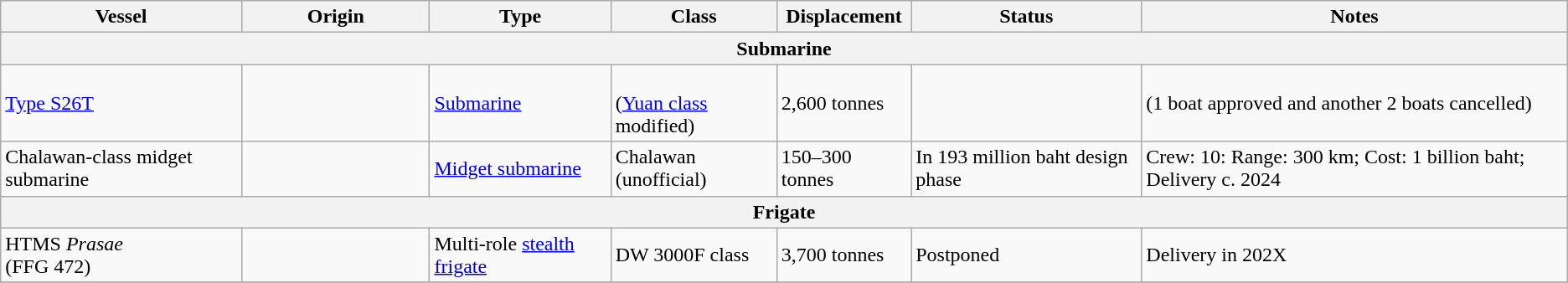<table class="wikitable">
<tr>
<th>Vessel</th>
<th style="text-align:centre; width:12%;">Origin</th>
<th>Type</th>
<th>Class</th>
<th>Displacement</th>
<th>Status</th>
<th>Notes</th>
</tr>
<tr>
<th colspan="7">Submarine</th>
</tr>
<tr>
<td><a href='#'>Type S26T</a></td>
<td> <br></td>
<td><a href='#'>Submarine</a></td>
<td> <br> (<a href='#'>Yuan class</a> modified)</td>
<td>2,600 tonnes</td>
<td></td>
<td>(1 boat approved and another 2 boats cancelled)</td>
</tr>
<tr>
<td>Chalawan-class midget submarine</td>
<td><br></td>
<td><a href='#'>Midget submarine</a></td>
<td>Chalawan (unofficial)</td>
<td>150–300 tonnes</td>
<td>In 193 million baht design phase</td>
<td>Crew: 10: Range: 300 km; Cost: 1 billion baht; Delivery c. 2024</td>
</tr>
<tr>
<th colspan="7">Frigate</th>
</tr>
<tr>
<td>HTMS <em>Prasae</em> <br>(FFG 472)</td>
<td rowspan="1"><br></td>
<td>Multi-role <a href='#'>stealth</a> <a href='#'>frigate</a></td>
<td>DW 3000F class</td>
<td>3,700 tonnes</td>
<td>Postponed</td>
<td>Delivery in 202X</td>
</tr>
<tr>
</tr>
</table>
